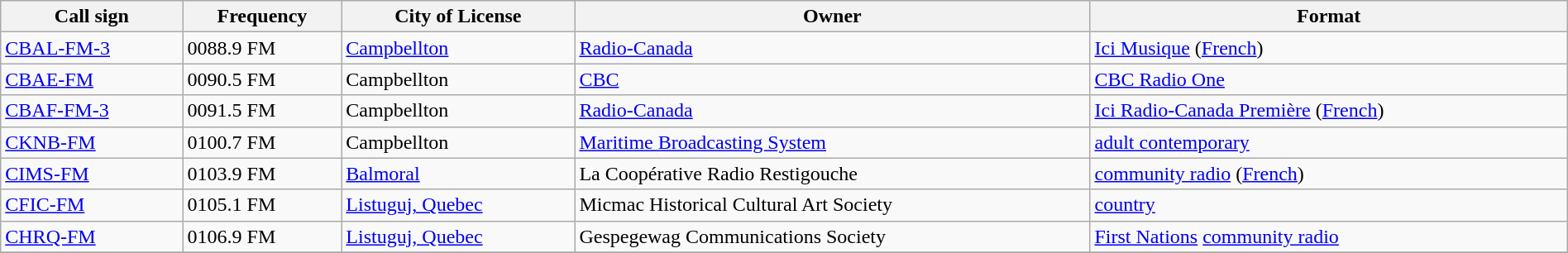<table class="wikitable sortable" width="100%">
<tr>
<th>Call sign</th>
<th>Frequency</th>
<th>City of License</th>
<th>Owner</th>
<th>Format</th>
</tr>
<tr>
<td><a href='#'>CBAL-FM-3</a></td>
<td><span>00</span>88.9 FM</td>
<td><a href='#'>Campbellton</a></td>
<td><a href='#'>Radio-Canada</a></td>
<td><a href='#'>Ici Musique</a> (<a href='#'>French</a>)</td>
</tr>
<tr>
<td><a href='#'>CBAE-FM</a></td>
<td><span>00</span>90.5 FM</td>
<td>Campbellton</td>
<td><a href='#'>CBC</a></td>
<td><a href='#'>CBC Radio One</a></td>
</tr>
<tr>
<td><a href='#'>CBAF-FM-3</a></td>
<td><span>00</span>91.5 FM</td>
<td>Campbellton</td>
<td><a href='#'>Radio-Canada</a></td>
<td><a href='#'>Ici Radio-Canada Première</a> (<a href='#'>French</a>)</td>
</tr>
<tr>
<td><a href='#'>CKNB-FM</a></td>
<td><span>0</span>100.7 FM</td>
<td>Campbellton</td>
<td><a href='#'>Maritime Broadcasting System</a></td>
<td><a href='#'>adult contemporary</a></td>
</tr>
<tr>
<td><a href='#'>CIMS-FM</a></td>
<td><span>0</span>103.9 FM</td>
<td><a href='#'>Balmoral</a></td>
<td>La Coopérative Radio Restigouche</td>
<td><a href='#'>community radio</a> (<a href='#'>French</a>)</td>
</tr>
<tr>
<td><a href='#'>CFIC-FM</a></td>
<td><span>0</span>105.1 FM</td>
<td><a href='#'>Listuguj, Quebec</a></td>
<td>Micmac Historical Cultural Art Society</td>
<td><a href='#'>country</a></td>
</tr>
<tr>
<td><a href='#'>CHRQ-FM</a></td>
<td><span>0</span>106.9 FM</td>
<td><a href='#'>Listuguj, Quebec</a></td>
<td>Gespegewag Communications Society</td>
<td><a href='#'>First Nations</a> <a href='#'>community radio</a></td>
</tr>
<tr>
</tr>
</table>
